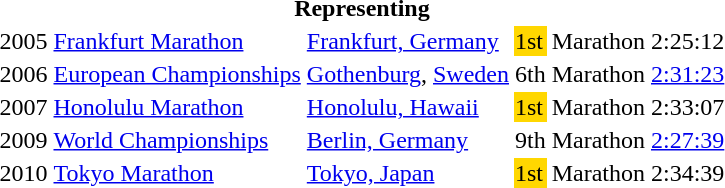<table>
<tr>
<th colspan="6">Representing </th>
</tr>
<tr>
<td>2005</td>
<td><a href='#'>Frankfurt Marathon</a></td>
<td><a href='#'>Frankfurt, Germany</a></td>
<td bgcolor="gold">1st</td>
<td>Marathon</td>
<td>2:25:12</td>
</tr>
<tr>
<td>2006</td>
<td><a href='#'>European Championships</a></td>
<td><a href='#'>Gothenburg</a>, <a href='#'>Sweden</a></td>
<td>6th</td>
<td>Marathon</td>
<td><a href='#'>2:31:23</a></td>
</tr>
<tr>
<td>2007</td>
<td><a href='#'>Honolulu Marathon</a></td>
<td><a href='#'>Honolulu, Hawaii</a></td>
<td bgcolor="gold">1st</td>
<td>Marathon</td>
<td>2:33:07</td>
</tr>
<tr>
<td>2009</td>
<td><a href='#'>World Championships</a></td>
<td><a href='#'>Berlin, Germany</a></td>
<td>9th</td>
<td>Marathon</td>
<td><a href='#'>2:27:39</a></td>
</tr>
<tr>
<td>2010</td>
<td><a href='#'>Tokyo Marathon</a></td>
<td><a href='#'>Tokyo, Japan</a></td>
<td bgcolor="gold">1st</td>
<td>Marathon</td>
<td>2:34:39</td>
</tr>
</table>
